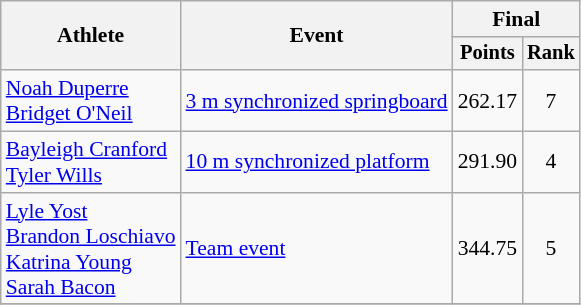<table class="wikitable" style="text-align:center; font-size:90%;">
<tr>
<th rowspan=2>Athlete</th>
<th rowspan=2>Event</th>
<th colspan=2>Final</th>
</tr>
<tr style="font-size:95%">
<th>Points</th>
<th>Rank</th>
</tr>
<tr>
<td align=left><a href='#'>Noah Duperre</a><br> <a href='#'>Bridget O'Neil</a></td>
<td align=left><a href='#'>3 m synchronized springboard</a></td>
<td>262.17</td>
<td>7</td>
</tr>
<tr>
<td align=left><a href='#'>Bayleigh Cranford</a><br> <a href='#'>Tyler Wills</a></td>
<td align=left><a href='#'>10 m synchronized platform</a></td>
<td>291.90</td>
<td>4</td>
</tr>
<tr>
<td align=left><a href='#'>Lyle Yost</a><br><a href='#'>Brandon Loschiavo</a><br><a href='#'>Katrina Young</a><br><a href='#'>Sarah Bacon</a></td>
<td align=left><a href='#'>Team event</a></td>
<td>344.75</td>
<td>5</td>
</tr>
<tr>
</tr>
</table>
